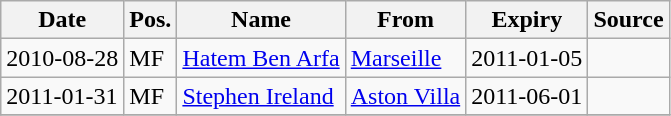<table class="wikitable">
<tr>
<th>Date</th>
<th>Pos.</th>
<th>Name</th>
<th>From</th>
<th>Expiry</th>
<th>Source</th>
</tr>
<tr>
<td>2010-08-28</td>
<td>MF</td>
<td> <a href='#'>Hatem Ben Arfa</a></td>
<td> <a href='#'>Marseille</a></td>
<td>2011-01-05</td>
<td></td>
</tr>
<tr>
<td>2011-01-31</td>
<td>MF</td>
<td> <a href='#'>Stephen Ireland</a></td>
<td> <a href='#'>Aston Villa</a></td>
<td>2011-06-01</td>
<td></td>
</tr>
<tr>
</tr>
</table>
